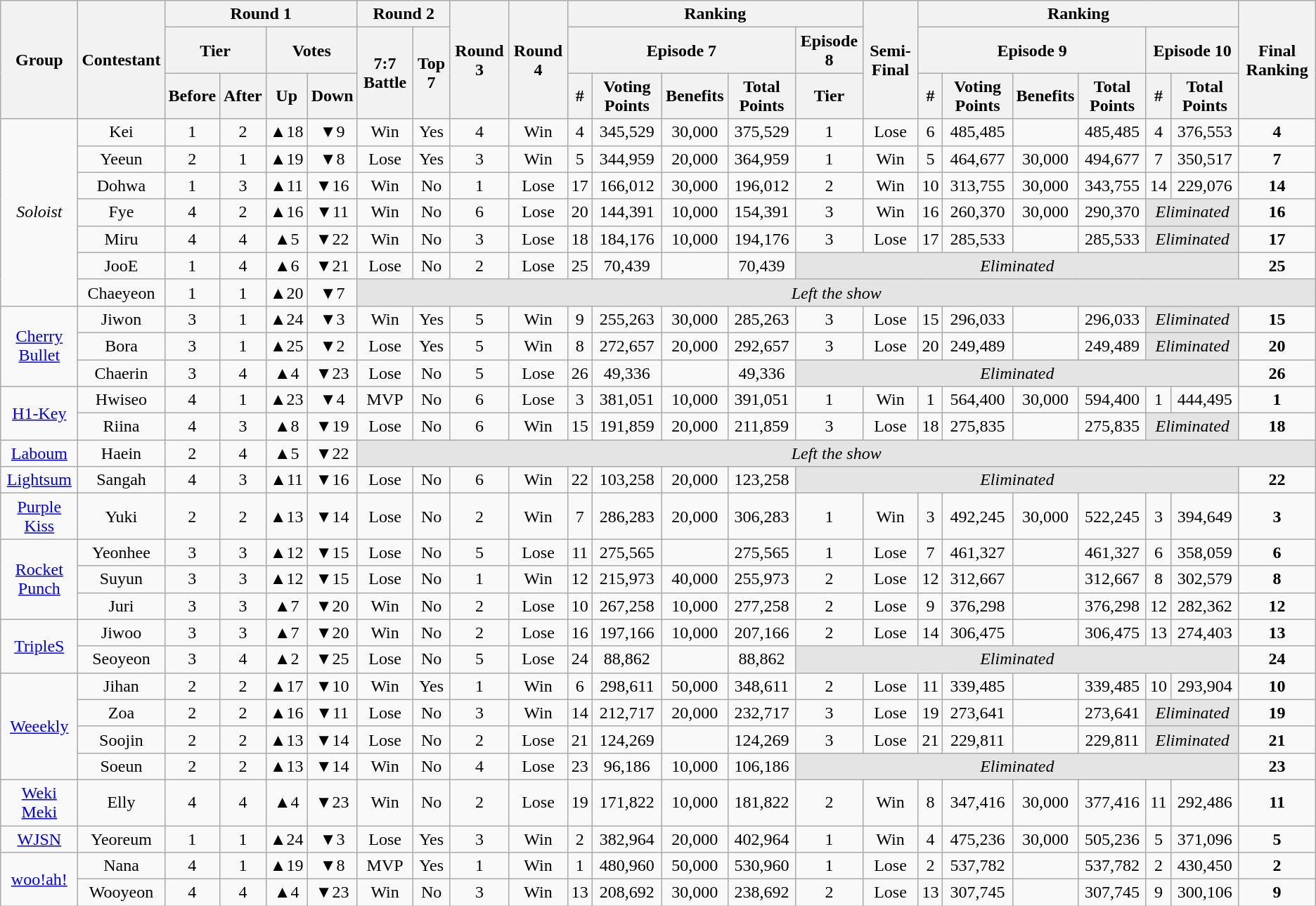<table class="wikitable sortable" style="text-align:center">
<tr>
<th rowspan="3">Group</th>
<th rowspan="3">Contestant</th>
<th rowspan="1" colspan="4">Round 1</th>
<th rowspan="1" colspan="2">Round 2</th>
<th rowspan="3">Round 3</th>
<th rowspan="3">Round 4</th>
<th colspan="5">Ranking</th>
<th rowspan="3">Semi-Final</th>
<th colspan="6">Ranking</th>
<th rowspan="3">Final Ranking</th>
</tr>
<tr>
<th colspan="2">Tier</th>
<th colspan="2">Votes</th>
<th rowspan="2">7:7 Battle</th>
<th rowspan="2">Top 7</th>
<th colspan="4">Episode 7</th>
<th>Episode 8</th>
<th colspan="4">Episode 9</th>
<th colspan="2">Episode 10</th>
</tr>
<tr>
<th>Before</th>
<th>After</th>
<th>Up</th>
<th>Down</th>
<th rowspan="1">#</th>
<th class="unsortable" rowspan="1">Voting Points</th>
<th class="unsortable" rowspan="1">Benefits</th>
<th class="unsortable" rowspan="1">Total Points</th>
<th>Tier</th>
<th rowspan="1">#</th>
<th class="unsortable" rowspan="1">Voting Points</th>
<th class="unsortable" rowspan="1">Benefits</th>
<th class="unsortable" rowspan="1">Total Points</th>
<th rowspan="1">#</th>
<th class="unsortable" rowspan="1">Total Points</th>
</tr>
<tr>
<td rowspan="7"><em>Soloist</em></td>
<td>Kei <br> </td>
<td>1</td>
<td>2</td>
<td>▲18</td>
<td>▼9</td>
<td>Win</td>
<td>Yes</td>
<td>4</td>
<td>Win</td>
<td>4</td>
<td>345,529</td>
<td>30,000</td>
<td>375,529</td>
<td>1</td>
<td>Lose</td>
<td>6</td>
<td>485,485</td>
<td></td>
<td>485,485</td>
<td>4</td>
<td>376,553</td>
<td><strong>4</strong></td>
</tr>
<tr>
<td>Yeeun <br> </td>
<td>2</td>
<td>1</td>
<td>▲19</td>
<td>▼8</td>
<td>Lose</td>
<td>Yes</td>
<td>3</td>
<td>Win</td>
<td>5</td>
<td>344,959</td>
<td>20,000</td>
<td>364,959</td>
<td>1</td>
<td>Win</td>
<td>5</td>
<td>464,677</td>
<td>30,000</td>
<td>494,677</td>
<td>7</td>
<td>350,517</td>
<td><strong>7</strong></td>
</tr>
<tr>
<td>Dohwa <br> </td>
<td>1</td>
<td>3</td>
<td>▲11</td>
<td>▼16</td>
<td>Win</td>
<td>No</td>
<td>1</td>
<td>Lose</td>
<td>17</td>
<td>166,012</td>
<td>30,000</td>
<td>196,012</td>
<td>2</td>
<td>Win</td>
<td>10</td>
<td>313,755</td>
<td>30,000</td>
<td>343,755</td>
<td>14</td>
<td>229,076</td>
<td><strong>14</strong></td>
</tr>
<tr>
<td>Fye <br> </td>
<td>4</td>
<td>2</td>
<td>▲16</td>
<td>▼11</td>
<td>Win</td>
<td>No</td>
<td>6</td>
<td>Lose</td>
<td>20</td>
<td>144,391</td>
<td>10,000</td>
<td>154,391</td>
<td>3</td>
<td>Win</td>
<td>16</td>
<td>260,370</td>
<td>30,000</td>
<td>290,370</td>
<td data-sort-value="16" colspan="2" style="background:#E4E4E4; text-align:center"><em>Eliminated</em></td>
<td><strong>16</strong></td>
</tr>
<tr>
<td>Miru <br> </td>
<td>4</td>
<td>4</td>
<td>▲5</td>
<td>▼22</td>
<td>Win</td>
<td>No</td>
<td>3</td>
<td>Lose</td>
<td>18</td>
<td>184,176</td>
<td>10,000</td>
<td>194,176</td>
<td>3</td>
<td>Lose</td>
<td>17</td>
<td>285,533</td>
<td></td>
<td>285,533</td>
<td data-sort-value="17" colspan="2" style="background:#E4E4E4; text-align:center"><em>Eliminated</em></td>
<td><strong>17</strong></td>
</tr>
<tr>
<td>JooE <br> </td>
<td>1</td>
<td>4</td>
<td>▲6</td>
<td>▼21</td>
<td>Lose</td>
<td>No</td>
<td>2</td>
<td>Lose</td>
<td>25</td>
<td>70,439</td>
<td></td>
<td>70,439</td>
<td data-sort-value="25" colspan="8" style="background:#E4E4E4; text-align:center"><em>Eliminated</em></td>
<td><strong>25</strong></td>
</tr>
<tr>
<td>Chaeyeon <br> </td>
<td>1</td>
<td>1</td>
<td>▲20</td>
<td>▼7</td>
<td data-sort-value="28" colspan="17" style="background:#E4E4E4; text-align:center"><em>Left the show</em></td>
</tr>
<tr>
<td rowspan="3"><a href='#'>Cherry Bullet</a> <br> </td>
<td>Jiwon <br> </td>
<td #7FFFD4">3</td>
<td>1</td>
<td>▲24</td>
<td>▼3</td>
<td>Win</td>
<td>Yes</td>
<td>5</td>
<td>Win</td>
<td>9</td>
<td>255,263</td>
<td>30,000</td>
<td>285,263</td>
<td>3</td>
<td>Lose</td>
<td>15</td>
<td>296,033</td>
<td></td>
<td>296,033</td>
<td data-sort-value="15" colspan="2" style="background:#E4E4E4; text-align:center"><em>Eliminated</em></td>
<td><strong>15</strong></td>
</tr>
<tr>
<td>Bora <br> </td>
<td>3</td>
<td>1</td>
<td>▲25</td>
<td>▼2</td>
<td>Lose</td>
<td>Yes</td>
<td>5</td>
<td>Win</td>
<td>8</td>
<td>272,657</td>
<td>20,000</td>
<td>292,657</td>
<td>3</td>
<td>Lose</td>
<td>20</td>
<td>249,489</td>
<td></td>
<td>249,489</td>
<td data-sort-value="20" colspan="2" style="background:#E4E4E4; text-align:center"><em>Eliminated</em></td>
<td><strong>20</strong></td>
</tr>
<tr>
<td>Chaerin <br> </td>
<td>3</td>
<td>4</td>
<td>▲4</td>
<td>▼23</td>
<td>Lose</td>
<td>No</td>
<td>5</td>
<td>Lose</td>
<td>26</td>
<td>49,336</td>
<td></td>
<td>49,336</td>
<td data-sort-value="26" colspan="8" style="background:#E4E4E4; text-align:center"><em>Eliminated</em></td>
<td><strong>26</strong></td>
</tr>
<tr>
<td rowspan="2"><a href='#'>H1-Key</a> <br> </td>
<td>Hwiseo <br> </td>
<td>4</td>
<td>1</td>
<td>▲23</td>
<td>▼4</td>
<td>MVP</td>
<td>No</td>
<td>6</td>
<td>Lose</td>
<td>3</td>
<td>381,051</td>
<td>10,000</td>
<td>391,051</td>
<td>1</td>
<td>Win</td>
<td>1</td>
<td>564,400</td>
<td>30,000</td>
<td>594,400</td>
<td>1</td>
<td>444,495</td>
<td><strong>1</strong></td>
</tr>
<tr>
<td>Riina <br> </td>
<td>4</td>
<td>3</td>
<td>▲8</td>
<td>▼19</td>
<td>Lose</td>
<td>No</td>
<td>6</td>
<td>Win</td>
<td>15</td>
<td>191,859</td>
<td>20,000</td>
<td>211,859</td>
<td>3</td>
<td>Lose</td>
<td>18</td>
<td>275,835</td>
<td></td>
<td>275,835</td>
<td data-sort-value="18" colspan="2" style="background:#E4E4E4; text-align:center"><em>Eliminated</em></td>
<td><strong>18</strong></td>
</tr>
<tr>
<td><a href='#'>Laboum</a> <br> </td>
<td>Haein <br> </td>
<td>2</td>
<td>4</td>
<td>▲5</td>
<td>▼22</td>
<td data-sort-value="27" colspan="17" style="background:#E4E4E4; text-align:center"><em>Left the show</em></td>
</tr>
<tr>
<td><a href='#'>Lightsum</a> <br> </td>
<td>Sangah <br> </td>
<td>4</td>
<td>3</td>
<td>▲11</td>
<td>▼16</td>
<td>Lose</td>
<td>No</td>
<td>6</td>
<td>Win</td>
<td>22</td>
<td>103,258</td>
<td>20,000</td>
<td>123,258</td>
<td data-sort-value="22" colspan="8"style="background: #E4E4E4; text-align:center"><em>Eliminated</em></td>
<td><strong>22</strong></td>
</tr>
<tr>
<td><a href='#'>Purple Kiss</a><br> </td>
<td>Yuki <br> </td>
<td>2</td>
<td>2</td>
<td>▲13</td>
<td>▼14</td>
<td>Lose</td>
<td>No</td>
<td>2</td>
<td>Win</td>
<td>7</td>
<td>286,283</td>
<td>20,000</td>
<td>306,283</td>
<td>1</td>
<td>Win</td>
<td>3</td>
<td>492,245</td>
<td>30,000</td>
<td>522,245</td>
<td>3</td>
<td>394,649</td>
<td><strong>3</strong></td>
</tr>
<tr>
<td rowspan="3"><a href='#'>Rocket Punch</a> <br> </td>
<td>Yeonhee <br> </td>
<td>3</td>
<td>3</td>
<td>▲12</td>
<td>▼15</td>
<td>Lose</td>
<td>No</td>
<td>5</td>
<td>Lose</td>
<td>11</td>
<td>275,565</td>
<td></td>
<td>275,565</td>
<td>1</td>
<td>Lose</td>
<td>7</td>
<td>461,327</td>
<td></td>
<td>461,327</td>
<td>6</td>
<td>358,059</td>
<td><strong>6</strong></td>
</tr>
<tr>
<td>Suyun <br> </td>
<td>3</td>
<td>3</td>
<td>▲12</td>
<td>▼15</td>
<td>Lose</td>
<td>No</td>
<td>1</td>
<td>Win</td>
<td>12</td>
<td>215,973</td>
<td>40,000</td>
<td>255,973</td>
<td>2</td>
<td>Lose</td>
<td>12</td>
<td>312,667</td>
<td></td>
<td>312,667</td>
<td>8</td>
<td>302,579</td>
<td><strong>8</strong></td>
</tr>
<tr>
<td>Juri <br> </td>
<td>3</td>
<td>3</td>
<td>▲7</td>
<td>▼20</td>
<td>Win</td>
<td>No</td>
<td>2</td>
<td>Lose</td>
<td>10</td>
<td>267,258</td>
<td>10,000</td>
<td>277,258</td>
<td>2</td>
<td>Lose</td>
<td>9</td>
<td>376,298</td>
<td></td>
<td>376,298</td>
<td>12</td>
<td>282,362</td>
<td><strong>12</strong></td>
</tr>
<tr>
<td rowspan="2"><a href='#'>TripleS</a> <br> </td>
<td>Jiwoo <br> </td>
<td>3</td>
<td>3</td>
<td>▲7</td>
<td>▼20</td>
<td>Win</td>
<td>No</td>
<td>2</td>
<td>Lose</td>
<td>16</td>
<td>197,166</td>
<td>10,000</td>
<td>207,166</td>
<td>2</td>
<td>Lose</td>
<td>14</td>
<td>306,475</td>
<td></td>
<td>306,475</td>
<td>13</td>
<td>274,403</td>
<td><strong>13</strong></td>
</tr>
<tr>
<td>Seoyeon <br> </td>
<td>3</td>
<td>4</td>
<td>▲2</td>
<td>▼25</td>
<td>Lose</td>
<td>No</td>
<td>5</td>
<td>Lose</td>
<td>24</td>
<td>88,862</td>
<td></td>
<td>88,862</td>
<td data-sort-value="24" colspan="8" style="background:#E4E4E4; text-align:center"><em>Eliminated</em></td>
<td><strong>24</strong></td>
</tr>
<tr>
<td rowspan="4"><a href='#'>Weeekly</a> <br> </td>
<td>Jihan <br> </td>
<td>2</td>
<td>2</td>
<td>▲17</td>
<td>▼10</td>
<td>Win</td>
<td>Yes</td>
<td>1</td>
<td>Win</td>
<td>6</td>
<td>298,611</td>
<td>50,000</td>
<td>348,611</td>
<td>2</td>
<td>Lose</td>
<td>11</td>
<td>339,485</td>
<td></td>
<td>339,485</td>
<td>10</td>
<td>293,904</td>
<td><strong>10</strong></td>
</tr>
<tr>
<td>Zoa <br> </td>
<td>2</td>
<td>2</td>
<td>▲16</td>
<td>▼11</td>
<td>Lose</td>
<td>No</td>
<td>3</td>
<td>Win</td>
<td>14</td>
<td>212,717</td>
<td>20,000</td>
<td>232,717</td>
<td>3</td>
<td>Lose</td>
<td>19</td>
<td>273,641</td>
<td></td>
<td>273,641</td>
<td data-sort-value="19" colspan="2" style="background:#E4E4E4; text-align:center"><em>Eliminated</em></td>
<td><strong>19</strong></td>
</tr>
<tr>
<td>Soojin <br> </td>
<td>2</td>
<td>2</td>
<td>▲13</td>
<td>▼14</td>
<td>Lose</td>
<td>No</td>
<td>2</td>
<td>Lose</td>
<td>21</td>
<td>124,269</td>
<td></td>
<td>124,269</td>
<td>3</td>
<td>Lose</td>
<td>21</td>
<td>229,811</td>
<td></td>
<td>229,811</td>
<td data-sort-value="21" colspan="2" style="background:#E4E4E4; text-align:center"><em>Eliminated</em></td>
<td><strong>21</strong></td>
</tr>
<tr>
<td>Soeun <br> </td>
<td>2</td>
<td>2</td>
<td>▲13</td>
<td>▼14</td>
<td>Win</td>
<td>No</td>
<td>4</td>
<td>Lose</td>
<td>23</td>
<td>96,186</td>
<td>10,000</td>
<td>106,186</td>
<td data-sort-value="23" colspan="8" style="background:#E4E4E4; text-align:center"><em>Eliminated</em></td>
<td><strong>23</strong></td>
</tr>
<tr>
<td><a href='#'>Weki Meki</a> <br> </td>
<td>Elly <br> </td>
<td>4</td>
<td>4</td>
<td>▲4</td>
<td>▼23</td>
<td>Win</td>
<td>No</td>
<td>2</td>
<td>Lose</td>
<td>19</td>
<td>171,822</td>
<td>10,000</td>
<td>181,822</td>
<td>2</td>
<td>Win</td>
<td>8</td>
<td>347,416</td>
<td>30,000</td>
<td>377,416</td>
<td>11</td>
<td>292,486</td>
<td><strong>11</strong></td>
</tr>
<tr>
<td><a href='#'>WJSN</a> <br> </td>
<td>Yeoreum <br> </td>
<td>1</td>
<td>1</td>
<td>▲24</td>
<td>▼3</td>
<td>Lose</td>
<td>Yes</td>
<td>3</td>
<td>Win</td>
<td>2</td>
<td>382,964</td>
<td>20,000</td>
<td>402,964</td>
<td>1</td>
<td>Win</td>
<td>4</td>
<td>475,236</td>
<td>30,000</td>
<td>505,236</td>
<td>5</td>
<td>371,096</td>
<td><strong>5</strong></td>
</tr>
<tr>
<td rowspan="2"><a href='#'>woo!ah!</a> <br> </td>
<td>Nana <br> </td>
<td>4</td>
<td>1</td>
<td>▲19</td>
<td>▼8</td>
<td>MVP</td>
<td>Yes</td>
<td>1</td>
<td>Win</td>
<td>1</td>
<td>480,960</td>
<td>50,000</td>
<td>530,960</td>
<td>1</td>
<td>Lose</td>
<td>2</td>
<td>537,782</td>
<td></td>
<td>537,782</td>
<td>2</td>
<td>430,450</td>
<td><strong>2</strong></td>
</tr>
<tr>
<td>Wooyeon <br> </td>
<td>4</td>
<td>4</td>
<td>▲4</td>
<td>▼23</td>
<td>Win</td>
<td>No</td>
<td>3</td>
<td>Win</td>
<td>13</td>
<td>208,692</td>
<td>30,000</td>
<td>238,692</td>
<td>2</td>
<td>Lose</td>
<td>13</td>
<td>307,745</td>
<td></td>
<td>307,745</td>
<td>9</td>
<td>300,106</td>
<td><strong>9</strong></td>
</tr>
</table>
